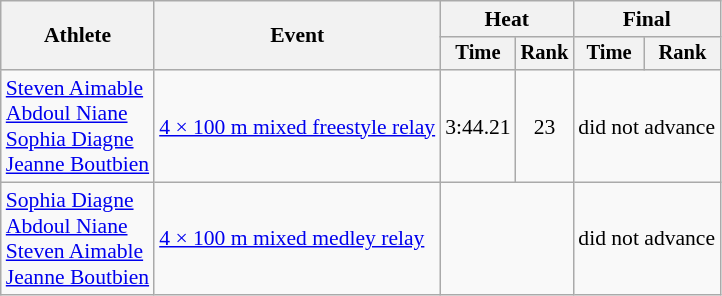<table class=wikitable style="font-size:90%">
<tr>
<th rowspan="2">Athlete</th>
<th rowspan="2">Event</th>
<th colspan="2">Heat</th>
<th colspan="2">Final</th>
</tr>
<tr style="font-size:95%">
<th>Time</th>
<th>Rank</th>
<th>Time</th>
<th>Rank</th>
</tr>
<tr align=center>
<td align=left><a href='#'>Steven Aimable</a><br><a href='#'>Abdoul Niane</a><br><a href='#'>Sophia Diagne</a><br><a href='#'>Jeanne Boutbien</a></td>
<td align=left><a href='#'>4 × 100 m mixed freestyle relay</a></td>
<td>3:44.21</td>
<td>23</td>
<td colspan=2>did not advance</td>
</tr>
<tr align=center>
<td align=left><a href='#'>Sophia Diagne</a><br><a href='#'>Abdoul Niane</a><br><a href='#'>Steven Aimable</a> <br><a href='#'>Jeanne Boutbien</a></td>
<td align=left><a href='#'>4 × 100 m mixed medley relay</a></td>
<td colspan=2></td>
<td colspan=2>did not advance</td>
</tr>
</table>
